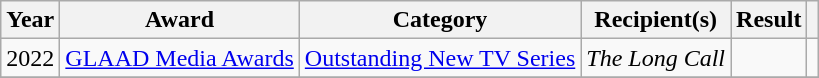<table class="wikitable plainrowheaders sortable">
<tr>
<th scope="col">Year</th>
<th scope="col">Award</th>
<th scope="col">Category</th>
<th scope="col">Recipient(s)</th>
<th scope="col">Result</th>
<th scope="col" class="unsortable"></th>
</tr>
<tr>
<td>2022</td>
<td><a href='#'>GLAAD Media Awards</a></td>
<td><a href='#'>Outstanding New TV Series</a></td>
<td><em>The Long Call</em></td>
<td></td>
<td style="text-align: center;"></td>
</tr>
<tr>
</tr>
</table>
